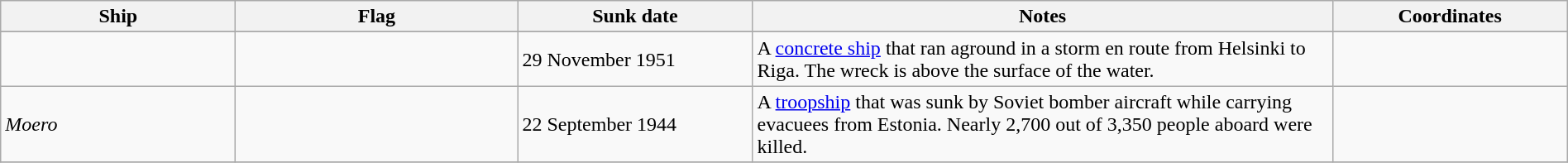<table class=wikitable | style = "width:100%">
<tr>
<th style="width:15%">Ship</th>
<th style="width:18%">Flag</th>
<th style="width:15%">Sunk date</th>
<th style="width:37%">Notes</th>
<th style="width:15%">Coordinates</th>
</tr>
<tr>
</tr>
<tr>
<td></td>
<td></td>
<td>29 November 1951</td>
<td>A <a href='#'>concrete ship</a> that ran aground in a storm en route from Helsinki to Riga. The wreck is above the surface of the water.</td>
<td></td>
</tr>
<tr>
<td><em>Moero</em></td>
<td></td>
<td>22 September 1944</td>
<td>A <a href='#'>troopship</a> that was sunk by Soviet bomber aircraft while carrying evacuees from Estonia. Nearly 2,700 out of 3,350 people aboard were killed.</td>
<td></td>
</tr>
<tr>
</tr>
</table>
